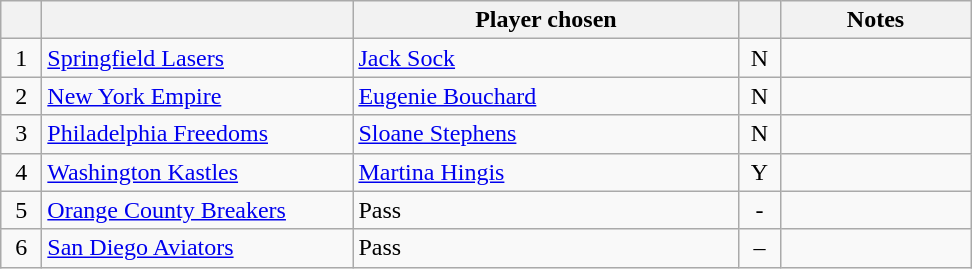<table class="wikitable" style="text-align:left">
<tr>
<th width="20px"></th>
<th width="200px"></th>
<th width="250px">Player chosen</th>
<th width="20px"></th>
<th width="120px">Notes</th>
</tr>
<tr>
<td style="text-align:center">1</td>
<td><a href='#'>Springfield Lasers</a></td>
<td> <a href='#'>Jack Sock</a></td>
<td style="text-align:center">N</td>
<td></td>
</tr>
<tr>
<td style="text-align:center">2</td>
<td><a href='#'>New York Empire</a></td>
<td> <a href='#'>Eugenie Bouchard</a></td>
<td style="text-align:center">N</td>
<td></td>
</tr>
<tr>
<td style="text-align:center">3</td>
<td><a href='#'>Philadelphia Freedoms</a></td>
<td> <a href='#'>Sloane Stephens</a></td>
<td style="text-align:center">N</td>
<td></td>
</tr>
<tr>
<td style="text-align:center">4</td>
<td><a href='#'>Washington Kastles</a></td>
<td> <a href='#'>Martina Hingis</a></td>
<td style="text-align:center">Y</td>
<td></td>
</tr>
<tr>
<td style="text-align:center">5</td>
<td><a href='#'>Orange County Breakers</a></td>
<td>Pass</td>
<td style="text-align:center">-</td>
<td></td>
</tr>
<tr>
<td style="text-align:center">6</td>
<td><a href='#'>San Diego Aviators</a></td>
<td>Pass</td>
<td style="text-align:center">–</td>
<td></td>
</tr>
</table>
